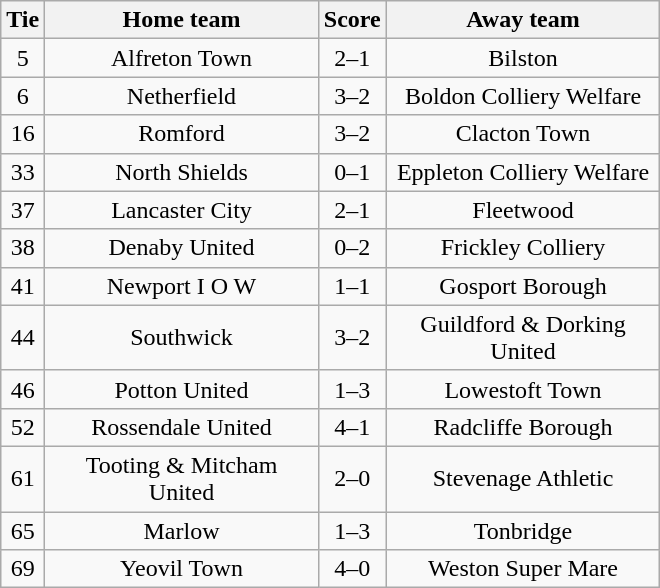<table class="wikitable" style="text-align:center;">
<tr>
<th width=20>Tie</th>
<th width=175>Home team</th>
<th width=20>Score</th>
<th width=175>Away team</th>
</tr>
<tr>
<td>5</td>
<td>Alfreton Town</td>
<td>2–1</td>
<td>Bilston</td>
</tr>
<tr>
<td>6</td>
<td>Netherfield</td>
<td>3–2</td>
<td>Boldon Colliery Welfare</td>
</tr>
<tr>
<td>16</td>
<td>Romford</td>
<td>3–2</td>
<td>Clacton Town</td>
</tr>
<tr>
<td>33</td>
<td>North Shields</td>
<td>0–1</td>
<td>Eppleton Colliery Welfare</td>
</tr>
<tr>
<td>37</td>
<td>Lancaster City</td>
<td>2–1</td>
<td>Fleetwood</td>
</tr>
<tr>
<td>38</td>
<td>Denaby United</td>
<td>0–2</td>
<td>Frickley Colliery</td>
</tr>
<tr>
<td>41</td>
<td>Newport I O W</td>
<td>1–1</td>
<td>Gosport Borough</td>
</tr>
<tr>
<td>44</td>
<td>Southwick</td>
<td>3–2</td>
<td>Guildford & Dorking United</td>
</tr>
<tr>
<td>46</td>
<td>Potton United</td>
<td>1–3</td>
<td>Lowestoft Town</td>
</tr>
<tr>
<td>52</td>
<td>Rossendale United</td>
<td>4–1</td>
<td>Radcliffe Borough</td>
</tr>
<tr>
<td>61</td>
<td>Tooting & Mitcham United</td>
<td>2–0</td>
<td>Stevenage Athletic</td>
</tr>
<tr>
<td>65</td>
<td>Marlow</td>
<td>1–3</td>
<td>Tonbridge</td>
</tr>
<tr>
<td>69</td>
<td>Yeovil Town</td>
<td>4–0</td>
<td>Weston Super Mare</td>
</tr>
</table>
